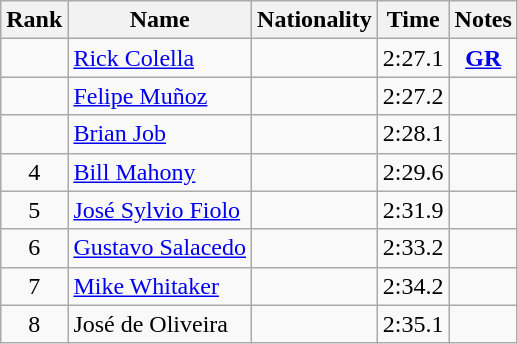<table class="wikitable sortable" style="text-align:center">
<tr>
<th>Rank</th>
<th>Name</th>
<th>Nationality</th>
<th>Time</th>
<th>Notes</th>
</tr>
<tr>
<td></td>
<td align=left><a href='#'>Rick Colella</a></td>
<td align=left></td>
<td>2:27.1</td>
<td><strong><a href='#'>GR</a></strong></td>
</tr>
<tr>
<td></td>
<td align=left><a href='#'>Felipe Muñoz</a></td>
<td align=left></td>
<td>2:27.2</td>
<td></td>
</tr>
<tr>
<td></td>
<td align=left><a href='#'>Brian Job</a></td>
<td align=left></td>
<td>2:28.1</td>
<td></td>
</tr>
<tr>
<td>4</td>
<td align=left><a href='#'>Bill Mahony</a></td>
<td align=left></td>
<td>2:29.6</td>
<td></td>
</tr>
<tr>
<td>5</td>
<td align=left><a href='#'>José Sylvio Fiolo</a></td>
<td align=left></td>
<td>2:31.9</td>
<td></td>
</tr>
<tr>
<td>6</td>
<td align=left><a href='#'>Gustavo Salacedo</a></td>
<td align=left></td>
<td>2:33.2</td>
<td></td>
</tr>
<tr>
<td>7</td>
<td align=left><a href='#'>Mike Whitaker</a></td>
<td align=left></td>
<td>2:34.2</td>
<td></td>
</tr>
<tr>
<td>8</td>
<td align=left>José de Oliveira</td>
<td align=left></td>
<td>2:35.1</td>
<td></td>
</tr>
</table>
